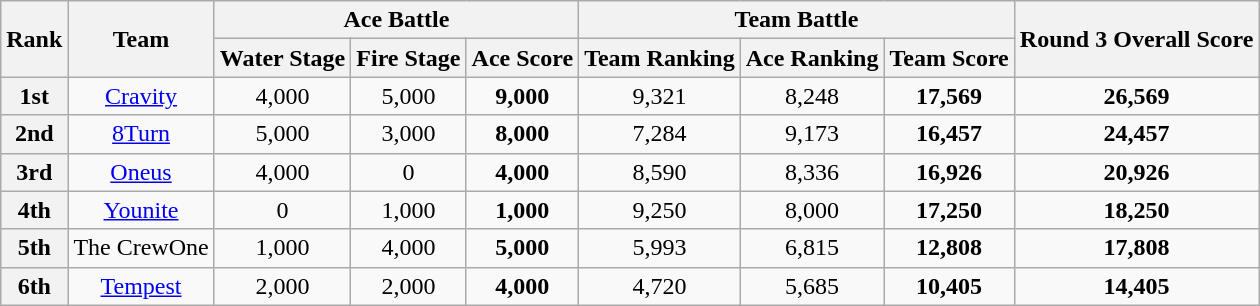<table class="wikitable plainrowheaders sortable" style="text-align:center">
<tr>
<th rowspan="2">Rank</th>
<th rowspan="2">Team</th>
<th colspan="3">Ace Battle<br></th>
<th colspan="3">Team Battle<br></th>
<th rowspan="2">Round 3 Overall Score<br></th>
</tr>
<tr>
<th>Water Stage<br></th>
<th>Fire Stage<br></th>
<th>Ace Score<br></th>
<th>Team Ranking<br></th>
<th>Ace Ranking<br></th>
<th>Team Score<br></th>
</tr>
<tr>
<th>1st</th>
<td><a href='#'>Cravity</a></td>
<td>4,000</td>
<td>5,000</td>
<td><strong>9,000</strong></td>
<td>9,321</td>
<td>8,248</td>
<td><strong>17,569</strong></td>
<td><strong>26,569</strong></td>
</tr>
<tr>
<th>2nd</th>
<td><a href='#'>8Turn</a></td>
<td>5,000</td>
<td>3,000</td>
<td><strong>8,000</strong></td>
<td>7,284</td>
<td>9,173</td>
<td><strong>16,457</strong></td>
<td><strong>24,457</strong></td>
</tr>
<tr>
<th>3rd</th>
<td><a href='#'>Oneus</a></td>
<td>4,000</td>
<td>0</td>
<td><strong>4,000</strong></td>
<td>8,590</td>
<td>8,336</td>
<td><strong>16,926</strong></td>
<td><strong>20,926</strong></td>
</tr>
<tr>
<th>4th</th>
<td><a href='#'>Younite</a></td>
<td>0</td>
<td>1,000</td>
<td><strong>1,000</strong></td>
<td>9,250</td>
<td>8,000</td>
<td><strong>17,250</strong></td>
<td><strong>18,250</strong></td>
</tr>
<tr>
<th>5th</th>
<td>The CrewOne</td>
<td>1,000</td>
<td>4,000</td>
<td><strong>5,000</strong></td>
<td>5,993</td>
<td>6,815</td>
<td><strong>12,808</strong></td>
<td><strong>17,808</strong></td>
</tr>
<tr>
<th>6th</th>
<td><a href='#'>Tempest</a></td>
<td>2,000</td>
<td>2,000</td>
<td><strong>4,000</strong></td>
<td>4,720</td>
<td>5,685</td>
<td><strong>10,405</strong></td>
<td><strong>14,405</strong></td>
</tr>
</table>
